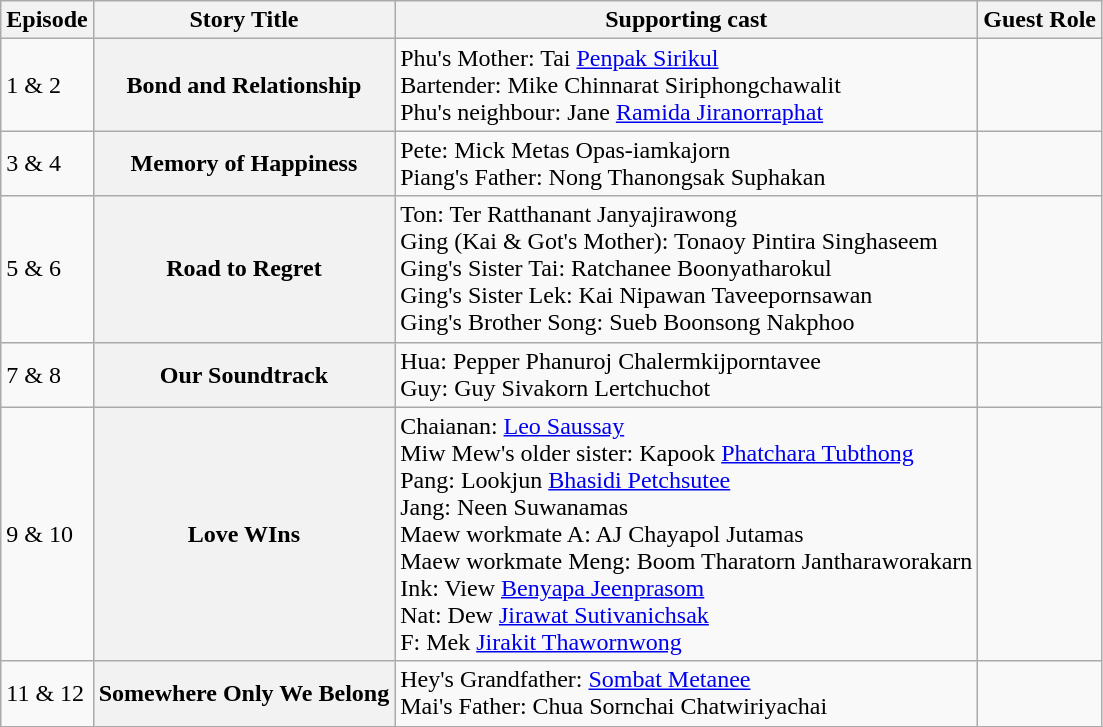<table class="wikitable">
<tr>
<th>Episode</th>
<th>Story Title</th>
<th>Supporting cast</th>
<th>Guest Role</th>
</tr>
<tr>
<td>1 & 2</td>
<th>Bond and Relationship</th>
<td>Phu's Mother: Tai <a href='#'>Penpak Sirikul</a><br> Bartender: Mike Chinnarat Siriphongchawalit <br> Phu's neighbour: Jane <a href='#'>Ramida Jiranorraphat</a></td>
</tr>
<tr>
<td>3 & 4</td>
<th>Memory of Happiness</th>
<td>Pete: Mick Metas Opas-iamkajorn <br> Piang's Father: Nong Thanongsak Suphakan</td>
<td></td>
</tr>
<tr>
<td>5 & 6</td>
<th>Road to Regret</th>
<td>Ton: Ter Ratthanant Janyajirawong <br> Ging (Kai & Got's Mother): Tonaoy Pintira Singhaseem <br> Ging's Sister Tai: Ratchanee Boonyatharokul <br> Ging's Sister Lek: Kai Nipawan Taveepornsawan <br> Ging's Brother Song: Sueb Boonsong Nakphoo</td>
<td></td>
</tr>
<tr>
<td>7 & 8</td>
<th>Our Soundtrack</th>
<td>Hua: Pepper Phanuroj Chalermkijporntavee <br> Guy: Guy Sivakorn Lertchuchot</td>
<td></td>
</tr>
<tr>
<td>9 & 10</td>
<th>Love WIns</th>
<td>Chaianan: <a href='#'>Leo Saussay</a> <br> Miw Mew's older sister: Kapook <a href='#'>Phatchara Tubthong</a> <br> Pang: Lookjun <a href='#'>Bhasidi Petchsutee</a> <br> Jang: Neen Suwanamas <br> Maew workmate A: AJ Chayapol Jutamas <br> Maew workmate Meng: Boom Tharatorn Jantharaworakarn <br> Ink: View <a href='#'>Benyapa Jeenprasom</a> <br> Nat: Dew <a href='#'>Jirawat Sutivanichsak</a> <br> F: Mek <a href='#'>Jirakit Thawornwong</a></td>
</tr>
<tr>
<td>11 & 12</td>
<th>Somewhere Only We Belong</th>
<td>Hey's Grandfather: <a href='#'>Sombat Metanee</a> <br> Mai's Father: Chua Sornchai Chatwiriyachai</td>
<td></td>
</tr>
</table>
